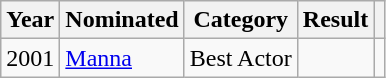<table class="wikitable sortable">
<tr>
<th>Year</th>
<th>Nominated</th>
<th>Category</th>
<th>Result</th>
<th></th>
</tr>
<tr>
<td>2001</td>
<td><a href='#'>Manna</a></td>
<td>Best Actor</td>
<td></td>
<td></td>
</tr>
</table>
